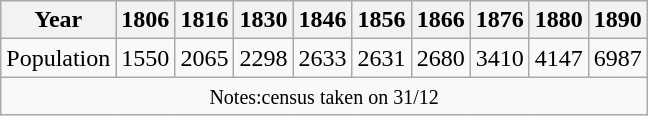<table class="wikitable">
<tr>
<th>Year</th>
<th>1806</th>
<th>1816</th>
<th>1830</th>
<th>1846</th>
<th>1856</th>
<th>1866</th>
<th>1876</th>
<th>1880</th>
<th>1890</th>
</tr>
<tr>
<td>Population</td>
<td align="center">1550</td>
<td align="center">2065</td>
<td align="center">2298</td>
<td align="center">2633</td>
<td align="center">2631</td>
<td align="center">2680</td>
<td align="center">3410</td>
<td align="center">4147</td>
<td align="center">6987</td>
</tr>
<tr>
<td colspan="10" align="center"><small>Notes:census taken on 31/12</small></td>
</tr>
</table>
